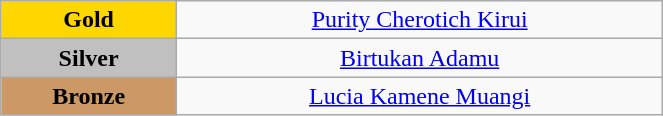<table class="wikitable" style="text-align:center; " width="35%">
<tr>
<td bgcolor="gold"><strong>Gold</strong></td>
<td><a href='#'>Purity Cherotich Kirui</a><br>  <small><em></em></small></td>
</tr>
<tr>
<td bgcolor="silver"><strong>Silver</strong></td>
<td><a href='#'>Birtukan Adamu</a><br>  <small><em></em></small></td>
</tr>
<tr>
<td bgcolor="CC9966"><strong>Bronze</strong></td>
<td><a href='#'>Lucia Kamene Muangi</a><br>  <small><em></em></small></td>
</tr>
</table>
